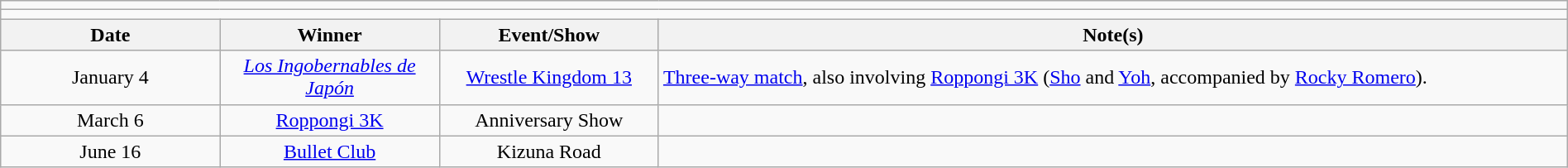<table class="wikitable" style="text-align:center; width:100%;">
<tr>
<td colspan="4"></td>
</tr>
<tr>
<td colspan="4"><strong></strong></td>
</tr>
<tr>
<th width=14%>Date</th>
<th width=14%>Winner</th>
<th width=14%>Event/Show</th>
<th width=58%>Note(s)</th>
</tr>
<tr>
<td>January 4</td>
<td><em><a href='#'>Los Ingobernables de Japón</a></em><br></td>
<td><a href='#'>Wrestle Kingdom 13</a></td>
<td align=left><a href='#'>Three-way match</a>, also involving <a href='#'>Roppongi 3K</a> (<a href='#'>Sho</a> and <a href='#'>Yoh</a>, accompanied by <a href='#'>Rocky Romero</a>).</td>
</tr>
<tr>
<td>March 6</td>
<td><a href='#'>Roppongi 3K</a><br></td>
<td>Anniversary Show</td>
<td></td>
</tr>
<tr>
<td>June 16</td>
<td><a href='#'>Bullet Club</a><br></td>
<td>Kizuna Road</td>
<td></td>
</tr>
</table>
